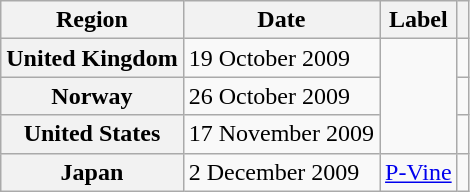<table class="wikitable plainrowheaders">
<tr>
<th scope="col">Region</th>
<th scope="col">Date</th>
<th scope="col">Label</th>
<th scope="col"></th>
</tr>
<tr>
<th scope="row">United Kingdom</th>
<td>19 October 2009</td>
<td rowspan="3"></td>
<td align="center"></td>
</tr>
<tr>
<th scope="row">Norway</th>
<td>26 October 2009</td>
<td align="center"></td>
</tr>
<tr>
<th scope="row">United States</th>
<td>17 November 2009</td>
<td align="center"></td>
</tr>
<tr>
<th scope="row">Japan</th>
<td>2 December 2009</td>
<td><a href='#'>P-Vine</a></td>
<td align="center"></td>
</tr>
</table>
